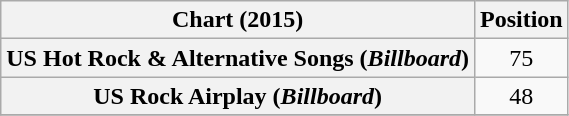<table class="wikitable sortable plainrowheaders">
<tr>
<th scope="col">Chart (2015)</th>
<th scope="col">Position</th>
</tr>
<tr>
<th scope="row">US Hot Rock & Alternative Songs (<em>Billboard</em>)</th>
<td style="text-align:center;">75</td>
</tr>
<tr>
<th scope="row">US Rock Airplay (<em>Billboard</em>)</th>
<td style="text-align:center;">48</td>
</tr>
<tr>
</tr>
</table>
